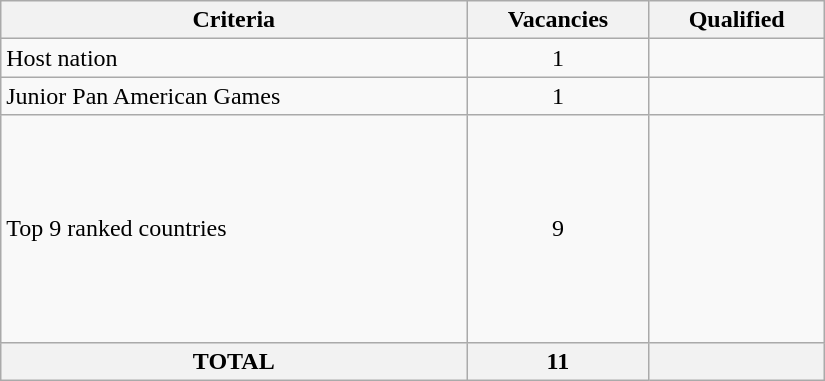<table class = "wikitable" width=550>
<tr>
<th>Criteria</th>
<th>Vacancies</th>
<th>Qualified</th>
</tr>
<tr>
<td>Host nation</td>
<td align="center">1</td>
<td></td>
</tr>
<tr>
<td>Junior Pan American Games</td>
<td align="center">1</td>
<td></td>
</tr>
<tr>
<td>Top 9 ranked countries</td>
<td align="center">9</td>
<td><br><br><br><br><br><br><br><br></td>
</tr>
<tr>
<th>TOTAL</th>
<th>11</th>
<th></th>
</tr>
</table>
